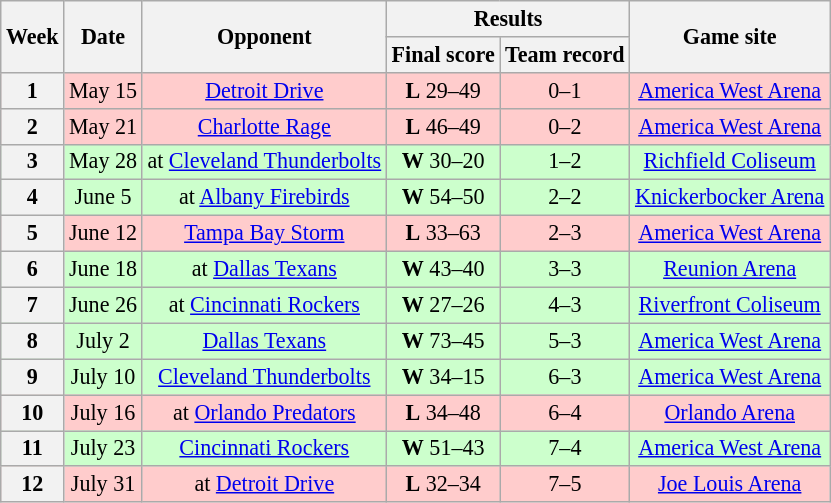<table class="wikitable" style="font-size: 92%;" "align=center">
<tr>
<th rowspan="2">Week</th>
<th rowspan="2">Date</th>
<th rowspan="2">Opponent</th>
<th colspan="2">Results</th>
<th rowspan="2">Game site</th>
</tr>
<tr>
<th>Final score</th>
<th>Team record</th>
</tr>
<tr style="background:#fcc">
<th>1</th>
<td style="text-align:center;">May 15</td>
<td style="text-align:center;"><a href='#'>Detroit Drive</a></td>
<td style="text-align:center;"><strong>L</strong> 29–49</td>
<td style="text-align:center;">0–1</td>
<td style="text-align:center;"><a href='#'>America West Arena</a></td>
</tr>
<tr style="background:#fcc">
<th>2</th>
<td style="text-align:center;">May 21</td>
<td style="text-align:center;"><a href='#'>Charlotte Rage</a></td>
<td style="text-align:center;"><strong>L</strong> 46–49</td>
<td style="text-align:center;">0–2</td>
<td style="text-align:center;"><a href='#'>America West Arena</a></td>
</tr>
<tr style="background:#cfc">
<th>3</th>
<td style="text-align:center;">May 28</td>
<td style="text-align:center;">at <a href='#'>Cleveland Thunderbolts</a></td>
<td style="text-align:center;"><strong>W</strong> 30–20</td>
<td style="text-align:center;">1–2</td>
<td style="text-align:center;"><a href='#'>Richfield Coliseum</a></td>
</tr>
<tr style="background:#cfc">
<th>4</th>
<td style="text-align:center;">June 5</td>
<td style="text-align:center;">at <a href='#'>Albany Firebirds</a></td>
<td style="text-align:center;"><strong>W</strong> 54–50</td>
<td style="text-align:center;">2–2</td>
<td style="text-align:center;"><a href='#'>Knickerbocker Arena</a></td>
</tr>
<tr style="background:#fcc">
<th>5</th>
<td style="text-align:center;">June 12</td>
<td style="text-align:center;"><a href='#'>Tampa Bay Storm</a></td>
<td style="text-align:center;"><strong>L</strong> 33–63</td>
<td style="text-align:center;">2–3</td>
<td style="text-align:center;"><a href='#'>America West Arena</a></td>
</tr>
<tr style="background:#cfc">
<th>6</th>
<td style="text-align:center;">June 18</td>
<td style="text-align:center;">at <a href='#'>Dallas Texans</a></td>
<td style="text-align:center;"><strong>W</strong> 43–40</td>
<td style="text-align:center;">3–3</td>
<td style="text-align:center;"><a href='#'>Reunion Arena</a></td>
</tr>
<tr style="background:#cfc">
<th>7</th>
<td style="text-align:center;">June 26</td>
<td style="text-align:center;">at <a href='#'>Cincinnati Rockers</a></td>
<td style="text-align:center;"><strong>W</strong> 27–26</td>
<td style="text-align:center;">4–3</td>
<td style="text-align:center;"><a href='#'>Riverfront Coliseum</a></td>
</tr>
<tr style="background:#cfc">
<th>8</th>
<td style="text-align:center;">July 2</td>
<td style="text-align:center;"><a href='#'>Dallas Texans</a></td>
<td style="text-align:center;"><strong>W</strong> 73–45</td>
<td style="text-align:center;">5–3</td>
<td style="text-align:center;"><a href='#'>America West Arena</a></td>
</tr>
<tr style="background:#cfc">
<th>9</th>
<td style="text-align:center;">July 10</td>
<td style="text-align:center;"><a href='#'>Cleveland Thunderbolts</a></td>
<td style="text-align:center;"><strong>W</strong> 34–15</td>
<td style="text-align:center;">6–3</td>
<td style="text-align:center;"><a href='#'>America West Arena</a></td>
</tr>
<tr style="background:#fcc">
<th>10</th>
<td style="text-align:center;">July 16</td>
<td style="text-align:center;">at <a href='#'>Orlando Predators</a></td>
<td style="text-align:center;"><strong>L</strong> 34–48</td>
<td style="text-align:center;">6–4</td>
<td style="text-align:center;"><a href='#'>Orlando Arena</a></td>
</tr>
<tr style="background:#cfc">
<th>11</th>
<td style="text-align:center;">July 23</td>
<td style="text-align:center;"><a href='#'>Cincinnati Rockers</a></td>
<td style="text-align:center;"><strong>W</strong> 51–43</td>
<td style="text-align:center;">7–4</td>
<td style="text-align:center;"><a href='#'>America West Arena</a></td>
</tr>
<tr style="background:#fcc">
<th>12</th>
<td style="text-align:center;">July 31</td>
<td style="text-align:center;">at <a href='#'>Detroit Drive</a></td>
<td style="text-align:center;"><strong>L</strong> 32–34</td>
<td style="text-align:center;">7–5</td>
<td style="text-align:center;"><a href='#'>Joe Louis Arena</a></td>
</tr>
</table>
